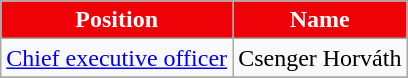<table class="wikitable">
<tr>
<th style="background-color:#ee0107; color:#ffffff;">Position</th>
<th style="background-color:#ee0107; color:#ffffff;">Name</th>
</tr>
<tr>
<td><a href='#'>Chief executive officer</a></td>
<td> Csenger Horváth</td>
</tr>
<tr>
</tr>
</table>
